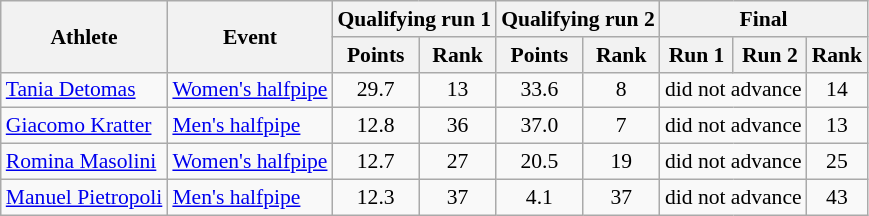<table class="wikitable" style="font-size:90%">
<tr>
<th rowspan="2">Athlete</th>
<th rowspan="2">Event</th>
<th colspan="2">Qualifying run 1</th>
<th colspan="2">Qualifying run 2</th>
<th colspan="3">Final</th>
</tr>
<tr>
<th>Points</th>
<th>Rank</th>
<th>Points</th>
<th>Rank</th>
<th>Run 1</th>
<th>Run 2</th>
<th>Rank</th>
</tr>
<tr>
<td><a href='#'>Tania Detomas</a></td>
<td><a href='#'>Women's halfpipe</a></td>
<td align="center">29.7</td>
<td align="center">13</td>
<td align="center">33.6</td>
<td align="center">8</td>
<td colspan=2 align="center">did not advance</td>
<td align="center">14</td>
</tr>
<tr>
<td><a href='#'>Giacomo Kratter</a></td>
<td><a href='#'>Men's halfpipe</a></td>
<td align="center">12.8</td>
<td align="center">36</td>
<td align="center">37.0</td>
<td align="center">7</td>
<td colspan=2 align="center">did not advance</td>
<td align="center">13</td>
</tr>
<tr>
<td><a href='#'>Romina Masolini</a></td>
<td><a href='#'>Women's halfpipe</a></td>
<td align="center">12.7</td>
<td align="center">27</td>
<td align="center">20.5</td>
<td align="center">19</td>
<td colspan=2 align="center">did not advance</td>
<td align="center">25</td>
</tr>
<tr>
<td><a href='#'>Manuel Pietropoli</a></td>
<td><a href='#'>Men's halfpipe</a></td>
<td align="center">12.3</td>
<td align="center">37</td>
<td align="center">4.1</td>
<td align="center">37</td>
<td colspan=2 align="center">did not advance</td>
<td align="center">43</td>
</tr>
</table>
